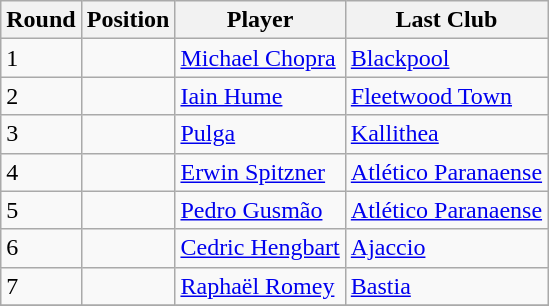<table class="wikitable">
<tr>
<th>Round</th>
<th>Position</th>
<th>Player</th>
<th>Last Club</th>
</tr>
<tr>
<td>1</td>
<td></td>
<td> <a href='#'>Michael Chopra</a></td>
<td> <a href='#'>Blackpool</a></td>
</tr>
<tr>
<td>2</td>
<td></td>
<td> <a href='#'>Iain Hume</a></td>
<td> <a href='#'>Fleetwood Town</a></td>
</tr>
<tr>
<td>3</td>
<td></td>
<td> <a href='#'>Pulga</a></td>
<td> <a href='#'>Kallithea</a></td>
</tr>
<tr>
<td>4</td>
<td></td>
<td> <a href='#'>Erwin Spitzner</a></td>
<td> <a href='#'>Atlético Paranaense</a></td>
</tr>
<tr>
<td>5</td>
<td></td>
<td> <a href='#'>Pedro Gusmão</a></td>
<td> <a href='#'>Atlético Paranaense</a></td>
</tr>
<tr>
<td>6</td>
<td></td>
<td> <a href='#'>Cedric Hengbart</a></td>
<td> <a href='#'>Ajaccio</a></td>
</tr>
<tr>
<td>7</td>
<td></td>
<td> <a href='#'>Raphaël Romey</a></td>
<td> <a href='#'>Bastia</a></td>
</tr>
<tr>
</tr>
</table>
